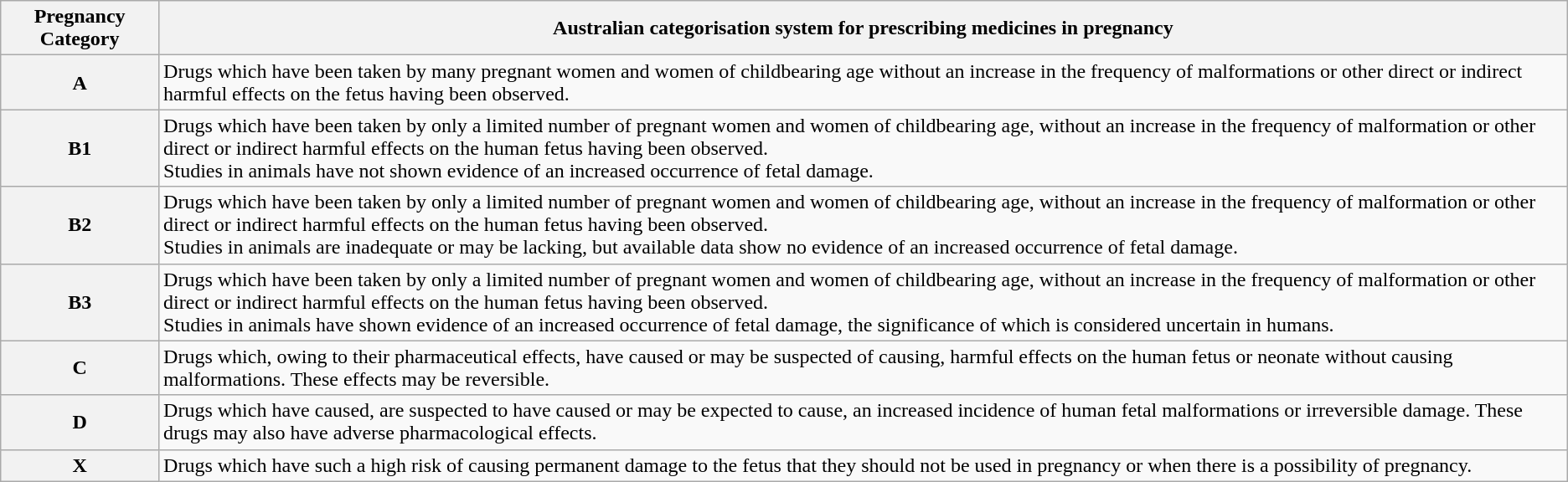<table class="wikitable">
<tr>
<th>Pregnancy Category</th>
<th>Australian categorisation system for prescribing medicines in pregnancy</th>
</tr>
<tr>
<th>A</th>
<td>Drugs which have been taken by many pregnant women and women of childbearing age without an increase in the frequency of malformations or other direct or indirect harmful effects on the fetus having been observed.</td>
</tr>
<tr>
<th>B1</th>
<td>Drugs which have been taken by only a limited number of pregnant women and women of childbearing age, without an increase in the frequency of malformation or other direct or indirect harmful effects on the human fetus having been observed.<br>Studies in animals have not shown evidence of an increased occurrence of fetal damage.</td>
</tr>
<tr>
<th>B2</th>
<td>Drugs which have been taken by only a limited number of pregnant women and women of childbearing age, without an increase in the frequency of malformation or other direct or indirect harmful effects on the human fetus having been observed.<br>Studies in animals are inadequate or may be lacking, but available data show no evidence of an increased occurrence of fetal damage.</td>
</tr>
<tr>
<th>B3</th>
<td>Drugs which have been taken by only a limited number of pregnant women and women of childbearing age, without an increase in the frequency of malformation or other direct or indirect harmful effects on the human fetus having been observed.<br>Studies in animals have shown evidence of an increased occurrence of fetal damage, the significance of which is considered uncertain in humans.</td>
</tr>
<tr>
<th>C</th>
<td>Drugs which, owing to their pharmaceutical effects, have caused or may be suspected of causing, harmful effects on the human fetus or neonate without causing malformations. These effects may be reversible.</td>
</tr>
<tr>
<th>D</th>
<td>Drugs which have caused, are suspected to have caused or may be expected to cause, an increased incidence of human fetal malformations or irreversible damage. These drugs may also have adverse pharmacological effects.</td>
</tr>
<tr>
<th>X</th>
<td>Drugs which have such a high risk of causing permanent damage to the fetus that they should not be used in pregnancy or when there is a possibility of pregnancy.</td>
</tr>
</table>
